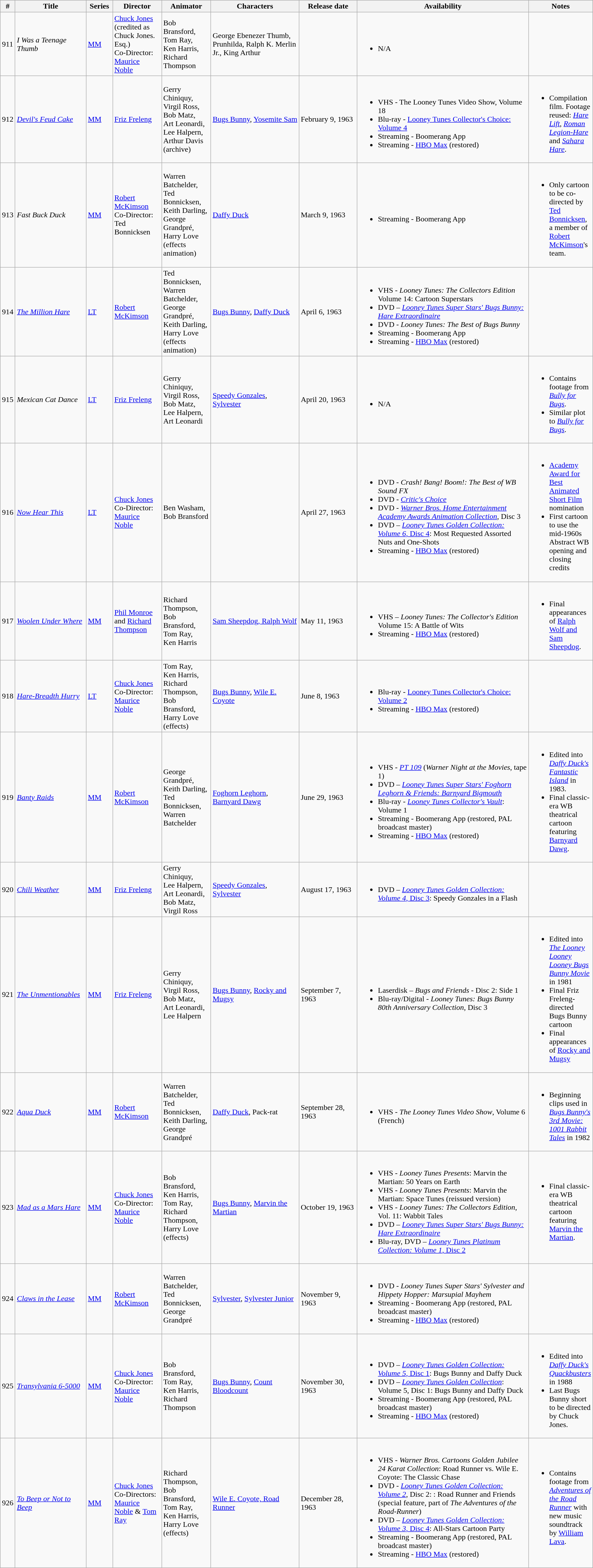<table class="wikitable sortable">
<tr>
<th scope="col" style="width: 5px;">#</th>
<th scope="col" style="width: 150px;">Title</th>
<th scope="col" style="width: 50px;">Series</th>
<th scope="col" style="width: 100px;">Director</th>
<th scope="col" style="width: 100px;">Animator</th>
<th scope="col" style="width: 200px;">Characters</th>
<th scope="col" style="width: 125px;">Release date</th>
<th scope="col" style="width: 400px;">Availability</th>
<th>Notes</th>
</tr>
<tr>
<td>911</td>
<td><em>I Was a Teenage Thumb</em></td>
<td><a href='#'>MM</a></td>
<td><a href='#'>Chuck Jones</a> (credited as Chuck Jones. Esq.)<br>Co-Director: <a href='#'>Maurice Noble</a></td>
<td>Bob Bransford,<br>Tom Ray,<br>Ken Harris,<br>Richard Thompson</td>
<td>George Ebenezer Thumb, Prunhilda, Ralph K. Merlin Jr., King Arthur</td>
<td></td>
<td><br><ul><li>N/A</li></ul></td>
<td></td>
</tr>
<tr>
<td>912</td>
<td><em><a href='#'>Devil's Feud Cake</a></em></td>
<td><a href='#'>MM</a></td>
<td><a href='#'>Friz Freleng</a></td>
<td>Gerry Chiniquy,<br>Virgil Ross,<br>Bob Matz,<br>Art Leonardi,<br>Lee Halpern,<br>Arthur Davis (archive)</td>
<td><a href='#'>Bugs Bunny</a>, <a href='#'>Yosemite Sam</a></td>
<td>February 9, 1963</td>
<td><br><ul><li>VHS - The Looney Tunes Video Show, Volume 18</li><li>Blu-ray - <a href='#'>Looney Tunes Collector's Choice: Volume 4</a></li><li>Streaming - Boomerang App</li><li>Streaming - <a href='#'>HBO Max</a> (restored)</li></ul></td>
<td><br><ul><li>Compilation film. Footage reused: <em><a href='#'>Hare Lift</a></em>, <em><a href='#'>Roman Legion-Hare</a></em> and <em><a href='#'>Sahara Hare</a></em>.</li></ul></td>
</tr>
<tr>
<td>913</td>
<td><em>Fast Buck Duck</em></td>
<td><a href='#'>MM</a></td>
<td><a href='#'>Robert McKimson</a><br>Co-Director: Ted Bonnicksen</td>
<td>Warren Batchelder,<br>Ted Bonnicksen,<br>Keith Darling,<br>George Grandpré,<br>Harry Love (effects animation)</td>
<td><a href='#'>Daffy Duck</a></td>
<td>March 9, 1963</td>
<td><br><ul><li>Streaming - Boomerang App</li></ul></td>
<td><br><ul><li>Only cartoon to be co-directed by <a href='#'>Ted Bonnicksen</a>, a member of <a href='#'>Robert McKimson</a>'s team.</li></ul></td>
</tr>
<tr>
<td>914</td>
<td><em><a href='#'>The Million Hare</a></em></td>
<td><a href='#'>LT</a></td>
<td><a href='#'>Robert McKimson</a></td>
<td>Ted Bonnicksen,<br>Warren Batchelder,<br>George Grandpré,<br>Keith Darling,<br>Harry Love (effects animation)</td>
<td><a href='#'>Bugs Bunny</a>, <a href='#'>Daffy Duck</a></td>
<td>April 6, 1963</td>
<td><br><ul><li>VHS - <em>Looney Tunes: The Collectors Edition</em> Volume 14: Cartoon Superstars</li><li>DVD – <em><a href='#'>Looney Tunes Super Stars' Bugs Bunny: Hare Extraordinaire</a></em></li><li>DVD - <em>Looney Tunes: The Best of Bugs Bunny</em></li><li>Streaming - Boomerang App</li><li>Streaming - <a href='#'>HBO Max</a> (restored)</li></ul></td>
<td></td>
</tr>
<tr>
<td>915</td>
<td><em>Mexican Cat Dance</em></td>
<td><a href='#'>LT</a></td>
<td><a href='#'>Friz Freleng</a></td>
<td>Gerry Chiniquy,<br>Virgil Ross,<br>Bob Matz,<br>Lee Halpern,<br>Art Leonardi</td>
<td><a href='#'>Speedy Gonzales</a>, <a href='#'>Sylvester</a></td>
<td>April 20, 1963</td>
<td><br><ul><li>N/A</li></ul></td>
<td><br><ul><li>Contains footage from  <em><a href='#'>Bully for Bugs</a></em>.</li><li>Similar plot to <em><a href='#'>Bully for Bugs</a></em>.</li></ul></td>
</tr>
<tr>
<td>916</td>
<td><em><a href='#'>Now Hear This</a></em></td>
<td><a href='#'>LT</a></td>
<td><a href='#'>Chuck Jones</a><br>Co-Director: <a href='#'>Maurice Noble</a></td>
<td>Ben Washam,<br>Bob Bransford</td>
<td></td>
<td>April 27, 1963</td>
<td><br><ul><li>DVD - <em>Crash! Bang! Boom!: The Best of WB Sound FX</em></li><li>DVD - <em><a href='#'>Critic's Choice</a></em></li><li>DVD - <em><a href='#'>Warner Bros. Home Entertainment Academy Awards Animation Collection</a></em>, Disc 3</li><li>DVD – <a href='#'><em>Looney Tunes Golden Collection: Volume 6</em>, Disc 4</a>: Most Requested Assorted Nuts and One-Shots</li><li>Streaming - <a href='#'>HBO Max</a> (restored)</li></ul></td>
<td><br><ul><li><a href='#'>Academy Award for Best Animated Short Film</a> nomination</li><li>First cartoon to use the mid-1960s Abstract WB opening and closing credits</li></ul></td>
</tr>
<tr>
<td>917</td>
<td><em><a href='#'>Woolen Under Where</a></em></td>
<td><a href='#'>MM</a></td>
<td><a href='#'>Phil Monroe</a> and <a href='#'>Richard Thompson</a></td>
<td>Richard Thompson,<br>Bob Bransford,<br>Tom Ray,<br>Ken Harris</td>
<td><a href='#'>Sam Sheepdog, Ralph Wolf</a></td>
<td>May 11, 1963</td>
<td><br><ul><li>VHS – <em>Looney Tunes: The Collector's Edition</em> Volume 15: A Battle of Wits</li><li>Streaming - <a href='#'>HBO Max</a> (restored)</li></ul></td>
<td><br><ul><li>Final appearances of <a href='#'>Ralph Wolf and Sam Sheepdog</a>.</li></ul></td>
</tr>
<tr>
<td>918</td>
<td><em><a href='#'>Hare-Breadth Hurry</a></em></td>
<td><a href='#'>LT</a></td>
<td><a href='#'>Chuck Jones</a><br>Co-Director: <a href='#'>Maurice Noble</a></td>
<td>Tom Ray,<br>Ken Harris,<br>Richard Thompson,<br>Bob Bransford,<br>Harry Love (effects)</td>
<td><a href='#'>Bugs Bunny</a>, <a href='#'>Wile E. Coyote</a></td>
<td>June 8, 1963</td>
<td><br><ul><li>Blu-ray - <a href='#'>Looney Tunes Collector's Choice: Volume 2</a></li><li>Streaming - <a href='#'>HBO Max</a> (restored)</li></ul></td>
<td></td>
</tr>
<tr>
<td>919</td>
<td><em><a href='#'>Banty Raids</a></em></td>
<td><a href='#'>MM</a></td>
<td><a href='#'>Robert McKimson</a></td>
<td>George Grandpré,<br>Keith Darling,<br>Ted Bonnicksen,<br>Warren Batchelder</td>
<td><a href='#'>Foghorn Leghorn</a>, <a href='#'>Barnyard Dawg</a></td>
<td>June 29, 1963</td>
<td><br><ul><li>VHS - <em><a href='#'>PT 109</a></em> (<em>Warner Night at the Movies</em>, tape 1)</li><li>DVD – <em><a href='#'>Looney Tunes Super Stars' Foghorn Leghorn & Friends: Barnyard Bigmouth</a></em></li><li>Blu-ray - <em><a href='#'>Looney Tunes Collector's Vault</a></em>: Volume 1</li><li>Streaming - Boomerang App (restored, PAL broadcast master)</li><li>Streaming - <a href='#'>HBO Max</a> (restored)</li></ul></td>
<td><br><ul><li>Edited into <em><a href='#'>Daffy Duck's Fantastic Island</a></em> in 1983.</li><li>Final classic-era WB theatrical cartoon featuring <a href='#'>Barnyard Dawg</a>.</li></ul></td>
</tr>
<tr>
<td>920</td>
<td><em><a href='#'>Chili Weather</a></em></td>
<td><a href='#'>MM</a></td>
<td><a href='#'>Friz Freleng</a></td>
<td>Gerry Chiniquy,<br>Lee Halpern,<br>Art Leonardi,<br>Bob Matz,<br>Virgil Ross</td>
<td><a href='#'>Speedy Gonzales</a>, <a href='#'>Sylvester</a></td>
<td>August 17, 1963</td>
<td><br><ul><li>DVD – <a href='#'><em>Looney Tunes Golden Collection: Volume 4</em>, Disc 3</a>: Speedy Gonzales in a Flash</li></ul></td>
<td></td>
</tr>
<tr>
<td>921</td>
<td><em><a href='#'>The Unmentionables</a></em></td>
<td><a href='#'>MM</a></td>
<td><a href='#'>Friz Freleng</a></td>
<td>Gerry Chiniquy,<br>Virgil Ross,<br>Bob Matz,<br>Art Leonardi,<br>Lee Halpern</td>
<td><a href='#'>Bugs Bunny</a>, <a href='#'>Rocky and Mugsy</a></td>
<td>September 7, 1963</td>
<td><br><ul><li>Laserdisk – <em>Bugs and Friends</em> - Disc 2: Side 1</li><li>Blu-ray/Digital - <em>Looney Tunes: Bugs Bunny 80th Anniversary Collection</em>, Disc 3</li></ul></td>
<td><br><ul><li>Edited into <em><a href='#'>The Looney Looney Looney Bugs Bunny Movie</a></em> in 1981</li><li>Final Friz Freleng-directed Bugs Bunny cartoon</li><li>Final appearances of <a href='#'>Rocky and Mugsy</a></li></ul></td>
</tr>
<tr>
<td>922</td>
<td><em><a href='#'>Aqua Duck</a></em></td>
<td><a href='#'>MM</a></td>
<td><a href='#'>Robert McKimson</a></td>
<td>Warren Batchelder,<br>Ted Bonnicksen,<br>Keith Darling,<br>George Grandpré</td>
<td><a href='#'>Daffy Duck</a>, Pack-rat</td>
<td>September 28, 1963</td>
<td><br><ul><li>VHS - <em>The Looney Tunes Video Show</em>, Volume 6 (French)</li></ul></td>
<td><br><ul><li>Beginning clips used in <em><a href='#'>Bugs Bunny's 3rd Movie: 1001 Rabbit Tales</a></em> in 1982</li></ul></td>
</tr>
<tr>
<td>923</td>
<td><em><a href='#'>Mad as a Mars Hare</a></em></td>
<td><a href='#'>MM</a></td>
<td><a href='#'>Chuck Jones</a><br>Co-Director: <a href='#'>Maurice Noble</a></td>
<td>Bob Bransford,<br>Ken Harris,<br>Tom Ray,<br>Richard Thompson,<br>Harry Love (effects)</td>
<td><a href='#'>Bugs Bunny</a>, <a href='#'>Marvin the Martian</a></td>
<td>October 19, 1963</td>
<td><br><ul><li>VHS - <em>Looney Tunes Presents</em>: Marvin the Martian: 50 Years on Earth</li><li>VHS - <em>Looney Tunes Presents</em>: Marvin the Martian: Space Tunes (reissued version)</li><li>VHS - <em>Looney Tunes: The Collectors Edition</em>, Vol. 11: Wabbit Tales</li><li>DVD – <em><a href='#'>Looney Tunes Super Stars' Bugs Bunny: Hare Extraordinaire</a></em></li><li>Blu-ray, DVD – <a href='#'><em>Looney Tunes Platinum Collection: Volume 1</em>, Disc 2</a></li></ul></td>
<td><br><ul><li>Final classic-era WB theatrical cartoon featuring <a href='#'>Marvin the Martian</a>.</li></ul></td>
</tr>
<tr>
<td>924</td>
<td><em><a href='#'>Claws in the Lease</a></em></td>
<td><a href='#'>MM</a></td>
<td><a href='#'>Robert McKimson</a></td>
<td>Warren Batchelder,<br>Ted Bonnicksen,<br>George Grandpré</td>
<td><a href='#'>Sylvester</a>, <a href='#'>Sylvester Junior</a></td>
<td>November 9, 1963</td>
<td><br><ul><li>DVD - <em>Looney Tunes Super Stars' Sylvester and Hippety Hopper: Marsupial Mayhem</em></li><li>Streaming - Boomerang App (restored, PAL broadcast master)</li><li>Streaming - <a href='#'>HBO Max</a> (restored)</li></ul></td>
<td></td>
</tr>
<tr>
<td>925</td>
<td><em><a href='#'>Transylvania 6-5000</a></em></td>
<td><a href='#'>MM</a></td>
<td><a href='#'>Chuck Jones</a><br>Co-Director: <a href='#'>Maurice Noble</a></td>
<td>Bob Bransford,<br>Tom Ray,<br>Ken Harris,<br>Richard Thompson</td>
<td><a href='#'>Bugs Bunny</a>, <a href='#'>Count Bloodcount</a></td>
<td>November 30, 1963</td>
<td><br><ul><li>DVD – <a href='#'><em>Looney Tunes Golden Collection: Volume 5</em>, Disc 1</a>: Bugs Bunny and Daffy Duck</li><li>DVD – <em><a href='#'>Looney Tunes Golden Collection</a></em>: Volume 5, Disc 1: Bugs Bunny and Daffy Duck</li><li>Streaming - Boomerang App (restored, PAL broadcast master)</li><li>Streaming - <a href='#'>HBO Max</a> (restored)</li></ul></td>
<td><br><ul><li>Edited into <em><a href='#'>Daffy Duck's Quackbusters</a></em> in 1988</li><li>Last Bugs Bunny short to be directed by Chuck Jones.</li></ul></td>
</tr>
<tr>
<td>926</td>
<td><em><a href='#'>To Beep or Not to Beep</a></em></td>
<td><a href='#'>MM</a></td>
<td><a href='#'>Chuck Jones</a><br>Co-Directors: <a href='#'>Maurice Noble</a> & <a href='#'>Tom Ray</a></td>
<td>Richard Thompson,<br>Bob Bransford,<br>Tom Ray,<br>Ken Harris,<br>Harry Love (effects)</td>
<td><a href='#'>Wile E. Coyote, Road Runner</a></td>
<td>December 28, 1963</td>
<td><br><ul><li>VHS - <em>Warner Bros. Cartoons Golden Jubilee 24 Karat Collection</em>: Road Runner vs. Wile E. Coyote: The Classic Chase</li><li>DVD - <em><a href='#'>Looney Tunes Golden Collection: Volume 2</a></em>, Disc 2: : Road Runner and Friends (special feature, part of <em>The Adventures of the Road-Runner</em>)</li><li>DVD – <a href='#'><em>Looney Tunes Golden Collection: Volume 3</em>, Disc 4</a>: All-Stars Cartoon Party</li><li>Streaming - Boomerang App (restored, PAL broadcast master)</li><li>Streaming - <a href='#'>HBO Max</a> (restored)</li></ul></td>
<td><br><ul><li>Contains footage from <em><a href='#'>Adventures of the Road Runner</a></em> with new music soundtrack by <a href='#'>William Lava</a>.</li></ul></td>
</tr>
</table>
